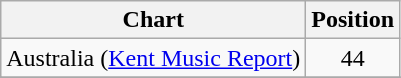<table class="wikitable sortable">
<tr>
<th>Chart</th>
<th>Position</th>
</tr>
<tr>
<td>Australia (<a href='#'>Kent Music Report</a>)</td>
<td style="text-align:center;">44</td>
</tr>
<tr>
</tr>
<tr>
</tr>
<tr>
</tr>
<tr>
</tr>
</table>
